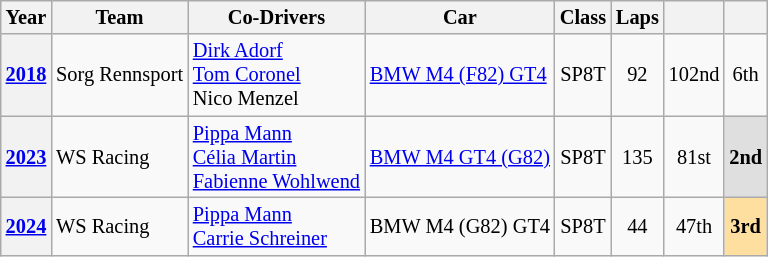<table class="wikitable" style="font-size:85%">
<tr>
<th>Year</th>
<th>Team</th>
<th>Co-Drivers</th>
<th>Car</th>
<th>Class</th>
<th>Laps</th>
<th></th>
<th></th>
</tr>
<tr style="text-align:center;">
<th><a href='#'>2018</a></th>
<td align="left" nowrap> Sorg Rennsport</td>
<td align="left" nowrap> <a href='#'>Dirk Adorf</a><br> <a href='#'>Tom Coronel</a><br> Nico Menzel</td>
<td align="left" nowrap><a href='#'>BMW M4 (F82) GT4</a></td>
<td>SP8T</td>
<td>92</td>
<td>102nd</td>
<td>6th</td>
</tr>
<tr style="text-align:center;">
<th><a href='#'>2023</a></th>
<td align="left" nowrap> WS Racing</td>
<td align="left"> <a href='#'>Pippa Mann</a><br> <a href='#'>Célia Martin</a><br> <a href='#'>Fabienne Wohlwend</a></td>
<td align="left" nowrap><a href='#'>BMW M4 GT4 (G82)</a></td>
<td>SP8T</td>
<td>135</td>
<td>81st</td>
<td style="background:#dfdfdf"><strong>2nd</strong></td>
</tr>
<tr style="text-align:center;">
<th><a href='#'>2024</a></th>
<td align="left" nowrap> WS Racing</td>
<td align="left"> <a href='#'>Pippa Mann</a><br> <a href='#'>Carrie Schreiner</a><br></td>
<td align="left" nowrap>BMW M4 (G82) GT4</td>
<td>SP8T</td>
<td>44</td>
<td>47th</td>
<td style="background:#FFDF9F;"><strong>3rd</strong></td>
</tr>
</table>
